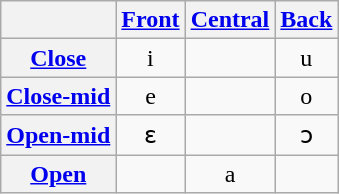<table class="wikitable">
<tr>
<th></th>
<th><a href='#'>Front</a></th>
<th><a href='#'>Central</a></th>
<th><a href='#'>Back</a></th>
</tr>
<tr align="center">
<th><a href='#'>Close</a></th>
<td>i</td>
<td></td>
<td>u</td>
</tr>
<tr align="center">
<th><a href='#'>Close-mid</a></th>
<td>e</td>
<td></td>
<td>o</td>
</tr>
<tr align="center">
<th><a href='#'>Open-mid</a></th>
<td>ɛ</td>
<td></td>
<td>ɔ</td>
</tr>
<tr align="center">
<th><a href='#'>Open</a></th>
<td></td>
<td>a</td>
<td></td>
</tr>
</table>
